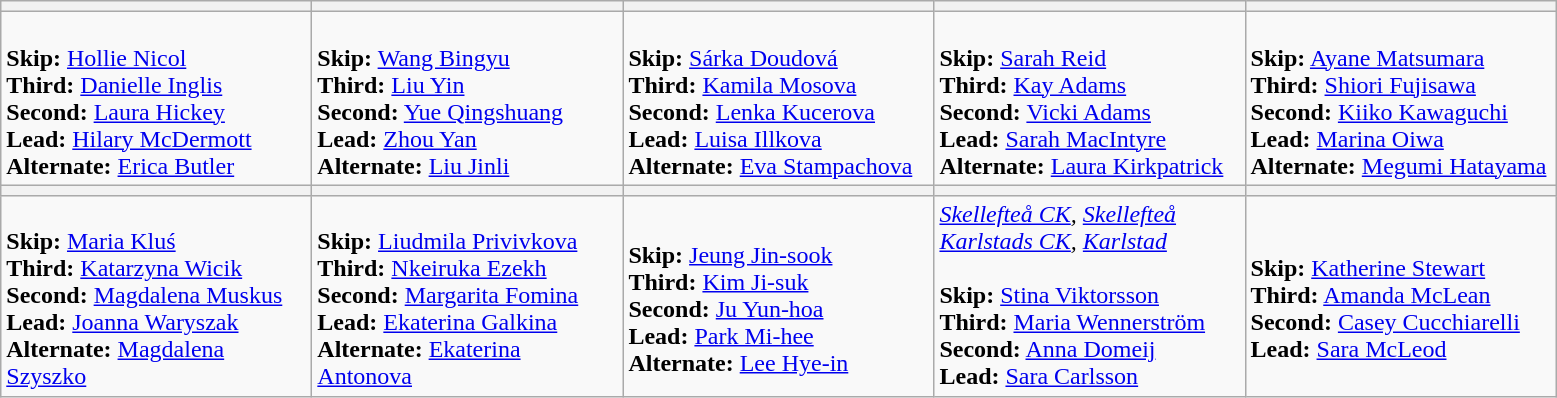<table class="wikitable">
<tr>
<th width=200></th>
<th width=200></th>
<th width=200></th>
<th width=200></th>
<th width=200></th>
</tr>
<tr>
<td><br><strong>Skip:</strong> <a href='#'>Hollie Nicol</a><br>
<strong>Third:</strong> <a href='#'>Danielle Inglis</a><br>
<strong>Second:</strong> <a href='#'>Laura Hickey</a><br>
<strong>Lead:</strong> <a href='#'>Hilary McDermott</a><br>
<strong>Alternate:</strong> <a href='#'>Erica Butler</a></td>
<td><br><strong>Skip:</strong> <a href='#'>Wang Bingyu</a><br>
<strong>Third:</strong> <a href='#'>Liu Yin</a><br>
<strong>Second:</strong> <a href='#'>Yue Qingshuang</a><br>
<strong>Lead:</strong> <a href='#'>Zhou Yan</a><br>
<strong>Alternate:</strong> <a href='#'>Liu Jinli</a></td>
<td><br><strong>Skip:</strong> <a href='#'>Sárka Doudová</a><br>
<strong>Third:</strong> <a href='#'>Kamila Mosova</a><br>
<strong>Second:</strong> <a href='#'>Lenka Kucerova</a><br>
<strong>Lead:</strong> <a href='#'>Luisa Illkova</a><br>
<strong>Alternate:</strong> <a href='#'>Eva Stampachova</a></td>
<td><br><strong>Skip:</strong> <a href='#'>Sarah Reid</a><br>
<strong>Third:</strong> <a href='#'>Kay Adams</a><br>
<strong>Second:</strong> <a href='#'>Vicki Adams</a><br>
<strong>Lead:</strong> <a href='#'>Sarah MacIntyre</a><br>
<strong>Alternate:</strong> <a href='#'>Laura Kirkpatrick</a></td>
<td><br><strong>Skip:</strong> <a href='#'>Ayane Matsumara</a><br>
<strong>Third:</strong> <a href='#'>Shiori Fujisawa</a><br>
<strong>Second:</strong> <a href='#'>Kiiko Kawaguchi</a><br>
<strong>Lead:</strong> <a href='#'>Marina Oiwa</a><br>
<strong>Alternate:</strong> <a href='#'>Megumi Hatayama</a></td>
</tr>
<tr>
<th width=200></th>
<th width=200></th>
<th width=200></th>
<th width=200></th>
<th width=200></th>
</tr>
<tr>
<td><br><strong>Skip:</strong> <a href='#'>Maria Kluś</a><br>
<strong>Third:</strong> <a href='#'>Katarzyna Wicik</a><br>
<strong>Second:</strong> <a href='#'>Magdalena Muskus</a><br>
<strong>Lead:</strong> <a href='#'>Joanna Waryszak</a><br>
<strong>Alternate:</strong> <a href='#'>Magdalena Szyszko</a></td>
<td><br><strong>Skip:</strong> <a href='#'>Liudmila Privivkova</a><br>
<strong>Third:</strong> <a href='#'>Nkeiruka Ezekh</a><br>
<strong>Second:</strong> <a href='#'>Margarita Fomina</a><br>
<strong>Lead:</strong> <a href='#'>Ekaterina Galkina</a><br>
<strong>Alternate:</strong> <a href='#'>Ekaterina Antonova</a></td>
<td><br><strong>Skip:</strong> <a href='#'>Jeung Jin-sook</a><br>
<strong>Third:</strong> <a href='#'>Kim Ji-suk</a><br>
<strong>Second:</strong> <a href='#'>Ju Yun-hoa</a><br>
<strong>Lead:</strong> <a href='#'>Park Mi-hee</a><br>
<strong>Alternate:</strong> <a href='#'>Lee Hye-in</a></td>
<td><em><a href='#'>Skellefteå CK</a>, <a href='#'>Skellefteå</a> <br> <a href='#'>Karlstads CK</a>, <a href='#'>Karlstad</a></em><br><br><strong>Skip:</strong> <a href='#'>Stina Viktorsson</a><br>
<strong>Third:</strong> <a href='#'>Maria Wennerström</a><br>
<strong>Second:</strong> <a href='#'>Anna Domeij</a><br>
<strong>Lead:</strong> <a href='#'>Sara Carlsson</a></td>
<td><br><strong>Skip:</strong> <a href='#'>Katherine Stewart</a><br>
<strong>Third:</strong> <a href='#'>Amanda McLean</a><br>
<strong>Second:</strong> <a href='#'>Casey Cucchiarelli</a><br>
<strong>Lead:</strong> <a href='#'>Sara McLeod</a></td>
</tr>
</table>
